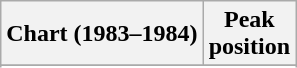<table class="wikitable sortable plainrowheaders" style="text-align:center">
<tr>
<th scope="col">Chart (1983–1984)</th>
<th scope="col">Peak<br>position</th>
</tr>
<tr>
</tr>
<tr>
</tr>
<tr>
</tr>
<tr>
</tr>
</table>
